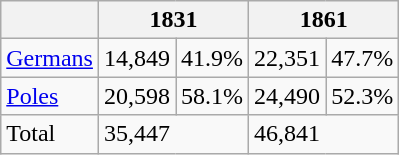<table class="wikitable">
<tr>
<th></th>
<th colspan="2">1831</th>
<th colspan="2">1861</th>
</tr>
<tr>
<td><a href='#'>Germans</a></td>
<td>14,849</td>
<td>41.9%</td>
<td>22,351</td>
<td>47.7%</td>
</tr>
<tr>
<td><a href='#'>Poles</a></td>
<td>20,598</td>
<td>58.1%</td>
<td>24,490</td>
<td>52.3%</td>
</tr>
<tr>
<td>Total</td>
<td colspan="2">35,447</td>
<td colspan="2">46,841</td>
</tr>
</table>
